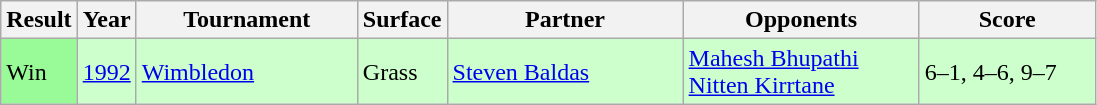<table class="sortable wikitable">
<tr>
<th style="width:40px;">Result</th>
<th style="width:30px;">Year</th>
<th style="width:140px;">Tournament</th>
<th style="width:50px;">Surface</th>
<th style="width:150px;">Partner</th>
<th style="width:150px;">Opponents</th>
<th style="width:110px;" class="unsortable">Score</th>
</tr>
<tr style="background:#ccffcc;">
<td style="background:#98fb98;">Win</td>
<td><a href='#'>1992</a></td>
<td><a href='#'>Wimbledon</a></td>
<td>Grass</td>
<td> <a href='#'>Steven Baldas</a></td>
<td> <a href='#'>Mahesh Bhupathi</a> <br>  <a href='#'>Nitten Kirrtane</a></td>
<td>6–1, 4–6, 9–7</td>
</tr>
</table>
